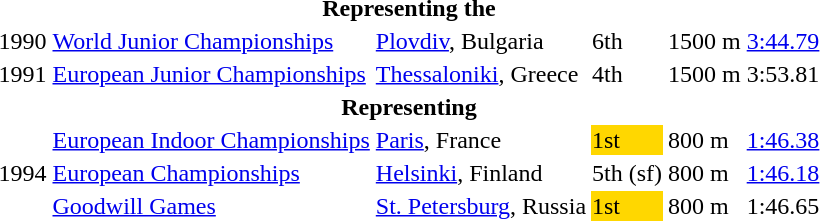<table>
<tr>
<th colspan="6">Representing the </th>
</tr>
<tr>
<td>1990</td>
<td><a href='#'>World Junior Championships</a></td>
<td><a href='#'>Plovdiv</a>, Bulgaria</td>
<td>6th</td>
<td>1500 m</td>
<td><a href='#'>3:44.79</a></td>
</tr>
<tr>
<td>1991</td>
<td><a href='#'>European Junior Championships</a></td>
<td><a href='#'>Thessaloniki</a>, Greece</td>
<td>4th</td>
<td>1500 m</td>
<td>3:53.81</td>
</tr>
<tr>
<th colspan="6">Representing </th>
</tr>
<tr>
<td rowspan=3>1994</td>
<td><a href='#'>European Indoor Championships</a></td>
<td><a href='#'>Paris</a>, France</td>
<td bgcolor="gold">1st</td>
<td>800 m</td>
<td><a href='#'>1:46.38</a></td>
</tr>
<tr>
<td><a href='#'>European Championships</a></td>
<td><a href='#'>Helsinki</a>, Finland</td>
<td>5th (sf)</td>
<td>800 m</td>
<td><a href='#'>1:46.18</a></td>
</tr>
<tr>
<td><a href='#'>Goodwill Games</a></td>
<td><a href='#'>St. Petersburg</a>, Russia</td>
<td bgcolor="gold">1st</td>
<td>800 m</td>
<td>1:46.65</td>
</tr>
</table>
